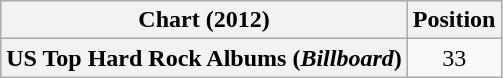<table class="wikitable sortable plainrowheaders" style="text-align:center">
<tr>
<th scope="col">Chart (2012)</th>
<th scope="col">Position</th>
</tr>
<tr>
<th scope="row">US Top Hard Rock Albums (<em>Billboard</em>)</th>
<td>33</td>
</tr>
</table>
